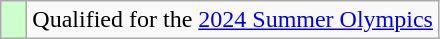<table class="wikitable" style="text-align: left;">
<tr>
<td width=10px bgcolor=#ccffcc></td>
<td>Qualified for the <a href='#'>2024 Summer Olympics</a></td>
</tr>
</table>
